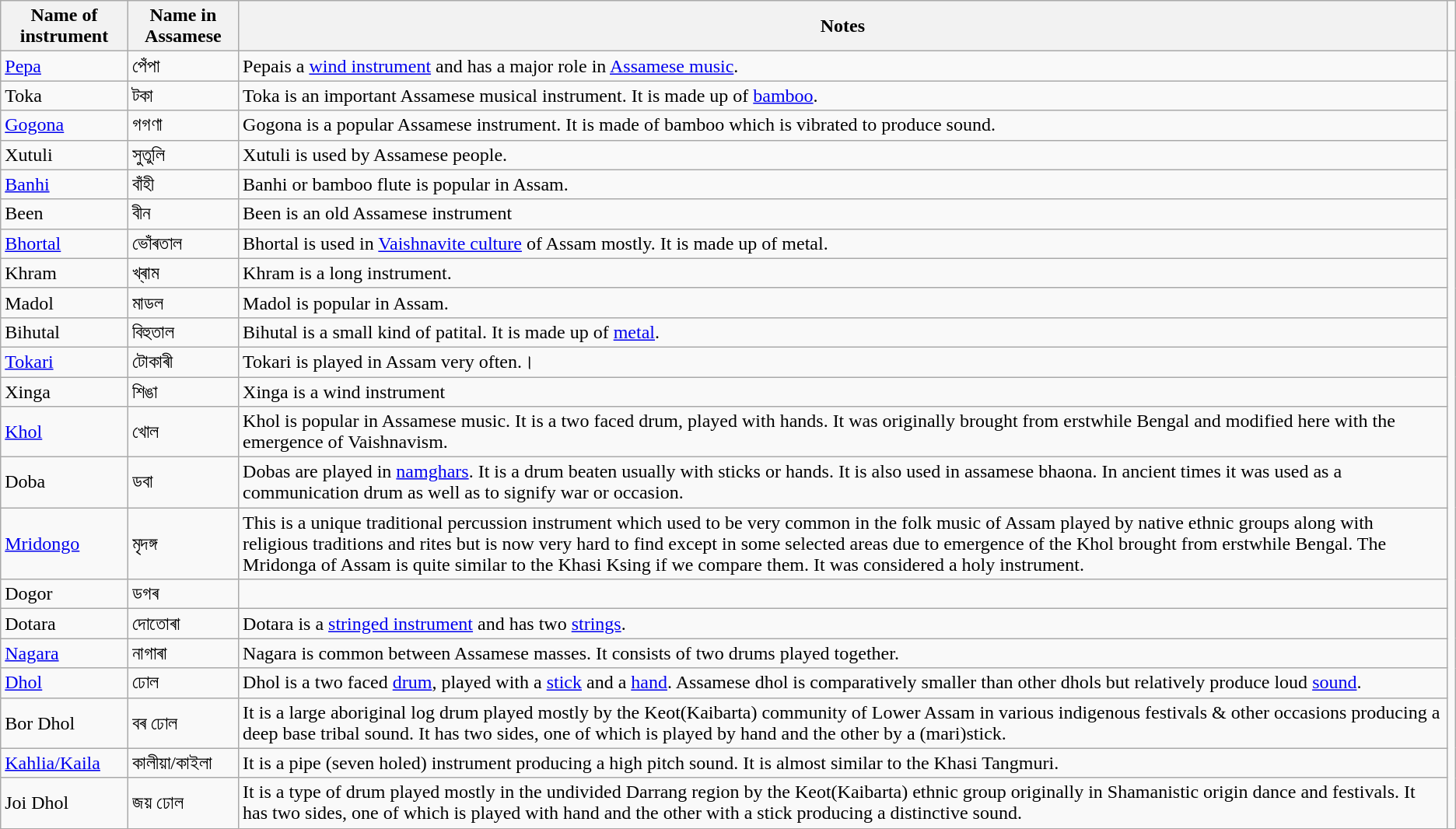<table class="wikitable">
<tr khol>
<th>Name of instrument</th>
<th>Name in Assamese</th>
<th>Notes</th>
<td></td>
</tr>
<tr>
<td><a href='#'>Pepa</a></td>
<td>পেঁপা</td>
<td>Pepais a <a href='#'>wind instrument</a> and has a major role in <a href='#'>Assamese music</a>.</td>
</tr>
<tr>
<td>Toka</td>
<td>টকা</td>
<td>Toka is an important Assamese musical instrument. It is made up of <a href='#'>bamboo</a>.</td>
</tr>
<tr>
<td><a href='#'>Gogona</a></td>
<td>গগণা</td>
<td>Gogona is a popular Assamese instrument. It is made of bamboo which is vibrated to produce sound.</td>
</tr>
<tr>
<td>Xutuli</td>
<td>সুতুলি</td>
<td>Xutuli is used by Assamese people.</td>
</tr>
<tr>
<td><a href='#'>Banhi</a></td>
<td>বাঁহী</td>
<td>Banhi or bamboo flute is popular in Assam.</td>
</tr>
<tr>
<td>Been</td>
<td>বীন</td>
<td>Been is an old Assamese instrument</td>
</tr>
<tr>
<td><a href='#'>Bhortal</a></td>
<td>ভোঁৰতাল</td>
<td>Bhortal is used in <a href='#'>Vaishnavite culture</a> of Assam mostly. It is made up of metal.</td>
</tr>
<tr>
<td>Khram</td>
<td>খ্ৰাম</td>
<td>Khram is a long instrument.</td>
</tr>
<tr>
<td>Madol</td>
<td>মাডল</td>
<td>Madol is popular in Assam.</td>
</tr>
<tr>
<td>Bihutal</td>
<td>বিহুতাল</td>
<td>Bihutal is a small kind of patital. It is made up of <a href='#'>metal</a>.</td>
</tr>
<tr>
<td><a href='#'>Tokari</a></td>
<td>টোকাৰী</td>
<td>Tokari is played in Assam very often.।</td>
</tr>
<tr>
<td>Xinga</td>
<td>শিঙা</td>
<td>Xinga is a wind instrument</td>
</tr>
<tr>
<td><a href='#'>Khol</a></td>
<td>খোল</td>
<td>Khol is popular in Assamese music. It is a two faced drum, played with hands. It was originally brought from erstwhile Bengal and modified here with the emergence of Vaishnavism.</td>
</tr>
<tr>
<td>Doba</td>
<td>ডবা</td>
<td>Dobas are played in <a href='#'>namghars</a>. It is a drum beaten usually with sticks or hands. It is also used in assamese bhaona. In ancient times it was used as a communication drum as well as to signify war or occasion.</td>
</tr>
<tr>
<td><a href='#'>Mridongo</a></td>
<td>মৃদঙ্গ</td>
<td>This is a unique traditional percussion instrument which used to be very common in the folk music of Assam played by native ethnic groups along with religious traditions and rites but is now very hard to find except in some selected areas due to emergence of the Khol brought from erstwhile Bengal. The Mridonga of Assam is quite similar to the Khasi Ksing if we compare them. It was considered a holy instrument.</td>
</tr>
<tr>
<td>Dogor</td>
<td>ডগৰ</td>
<td></td>
</tr>
<tr>
<td>Dotara</td>
<td>দোতোৰা</td>
<td>Dotara is a <a href='#'>stringed instrument</a> and has two <a href='#'>strings</a>.</td>
</tr>
<tr>
<td><a href='#'>Nagara</a></td>
<td>নাগাৰা</td>
<td>Nagara is common between Assamese masses. It consists of two drums played together.</td>
</tr>
<tr>
<td><a href='#'>Dhol</a></td>
<td>ঢোল</td>
<td>Dhol is a two faced <a href='#'>drum</a>, played with a <a href='#'>stick</a> and a <a href='#'>hand</a>. Assamese dhol is comparatively smaller than other dhols but relatively produce loud <a href='#'>sound</a>.</td>
</tr>
<tr>
<td>Bor Dhol</td>
<td>বৰ ঢোল</td>
<td>It is a large aboriginal log drum played mostly by the Keot(Kaibarta) community of Lower Assam in various indigenous festivals & other occasions producing a deep base tribal sound. It has two sides, one of which is played by hand and the other by a (mari)stick.</td>
</tr>
<tr>
<td><a href='#'>Kahlia/Kaila</a></td>
<td>কালীয়া/কাইলা</td>
<td>It is a pipe (seven holed) instrument producing a high pitch sound. It is almost similar to the Khasi Tangmuri.</td>
</tr>
<tr>
<td>Joi Dhol</td>
<td>জয় ঢোল</td>
<td>It is a type of drum played mostly in the undivided Darrang region by the Keot(Kaibarta) ethnic group originally in Shamanistic origin dance and festivals. It has two sides, one of which is played with hand and the other with a stick producing a distinctive sound.</td>
</tr>
</table>
